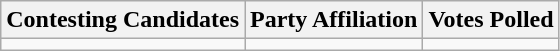<table class="wikitable sortable">
<tr>
<th>Contesting Candidates</th>
<th>Party Affiliation</th>
<th>Votes Polled</th>
</tr>
<tr>
<td></td>
<td></td>
<td></td>
</tr>
</table>
